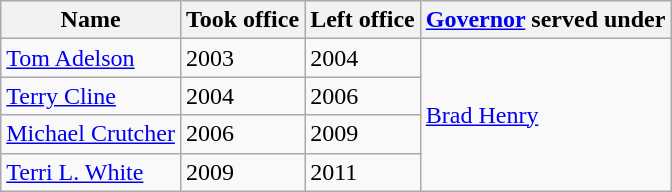<table class="wikitable">
<tr>
<th>Name</th>
<th>Took office</th>
<th>Left office</th>
<th><a href='#'>Governor</a> served under</th>
</tr>
<tr>
<td><a href='#'>Tom Adelson</a></td>
<td>2003</td>
<td>2004</td>
<td rowspan=4 ><a href='#'>Brad Henry</a></td>
</tr>
<tr>
<td><a href='#'>Terry Cline</a></td>
<td>2004</td>
<td>2006</td>
</tr>
<tr>
<td><a href='#'>Michael Crutcher</a></td>
<td>2006</td>
<td>2009</td>
</tr>
<tr>
<td><a href='#'>Terri L. White</a></td>
<td>2009</td>
<td>2011</td>
</tr>
</table>
